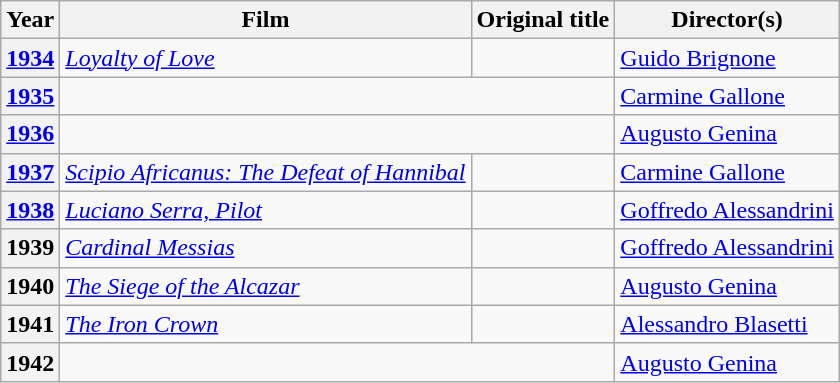<table class="wikitable">
<tr>
<th>Year</th>
<th>Film</th>
<th>Original title</th>
<th>Director(s)</th>
</tr>
<tr>
<th><a href='#'>1934</a></th>
<td><em><a href='#'>Loyalty of Love</a></em></td>
<td></td>
<td><a href='#'>Guido Brignone</a></td>
</tr>
<tr>
<th><a href='#'>1935</a></th>
<td colspan="2"></td>
<td><a href='#'>Carmine Gallone</a></td>
</tr>
<tr>
<th><a href='#'>1936</a></th>
<td colspan="2"></td>
<td><a href='#'>Augusto Genina</a></td>
</tr>
<tr>
<th><a href='#'>1937</a></th>
<td><em><a href='#'>Scipio Africanus: The Defeat of Hannibal</a></em></td>
<td></td>
<td><a href='#'>Carmine Gallone</a></td>
</tr>
<tr>
<th><a href='#'>1938</a></th>
<td><em><a href='#'>Luciano Serra, Pilot</a></em></td>
<td></td>
<td><a href='#'>Goffredo Alessandrini</a></td>
</tr>
<tr>
<th>1939</th>
<td><em><a href='#'>Cardinal Messias</a></em></td>
<td></td>
<td><a href='#'>Goffredo Alessandrini</a></td>
</tr>
<tr>
<th>1940</th>
<td><em><a href='#'>The Siege of the Alcazar</a></em></td>
<td></td>
<td><a href='#'>Augusto Genina</a></td>
</tr>
<tr>
<th>1941</th>
<td><em><a href='#'>The Iron Crown</a></em></td>
<td></td>
<td><a href='#'>Alessandro Blasetti</a></td>
</tr>
<tr>
<th>1942</th>
<td colspan="2"></td>
<td><a href='#'>Augusto Genina</a></td>
</tr>
</table>
